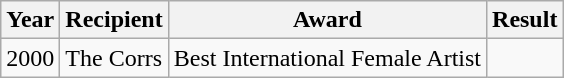<table class="wikitable">
<tr>
<th>Year</th>
<th>Recipient</th>
<th>Award</th>
<th>Result</th>
</tr>
<tr>
<td>2000</td>
<td>The Corrs</td>
<td>Best International Female Artist</td>
<td></td>
</tr>
</table>
